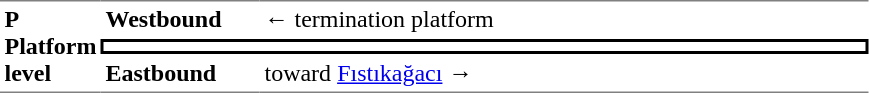<table table border=0 cellspacing=0 cellpadding=3>
<tr>
<td style="border-top:solid 1px gray;border-bottom:solid 1px gray;" width=50 rowspan=3 valign=top><strong>P<br>Platform level</strong></td>
<td style="border-top:solid 1px gray;" width=100><strong>Westbound</strong></td>
<td style="border-top:solid 1px gray;" width=400>←  termination platform</td>
</tr>
<tr>
<td style="border-top:solid 2px black;border-right:solid 2px black;border-left:solid 2px black;border-bottom:solid 2px black;text-align:center;" colspan=2></td>
</tr>
<tr>
<td style="border-bottom:solid 1px gray;"><strong>Eastbound</strong></td>
<td style="border-bottom:solid 1px gray;"> toward <a href='#'>Fıstıkağacı</a> →</td>
</tr>
</table>
